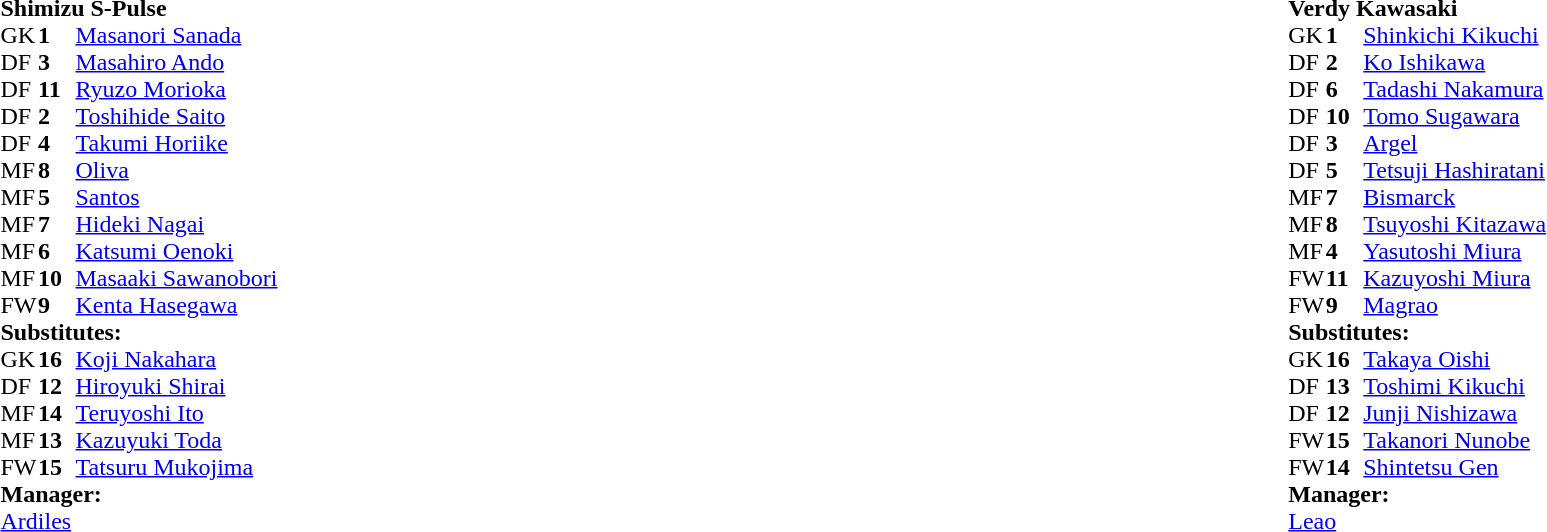<table width="100%">
<tr>
<td valign="top" width="50%"><br><table style="font-size: 100%" cellspacing="0" cellpadding="0">
<tr>
<td colspan="4"><strong>Shimizu S-Pulse</strong></td>
</tr>
<tr>
<th width="25"></th>
<th width="25"></th>
</tr>
<tr>
<td>GK</td>
<td><strong>1</strong></td>
<td> <a href='#'>Masanori Sanada</a></td>
</tr>
<tr>
<td>DF</td>
<td><strong>3</strong></td>
<td> <a href='#'>Masahiro Ando</a></td>
</tr>
<tr>
<td>DF</td>
<td><strong>11</strong></td>
<td> <a href='#'>Ryuzo Morioka</a></td>
</tr>
<tr>
<td>DF</td>
<td><strong>2</strong></td>
<td> <a href='#'>Toshihide Saito</a></td>
</tr>
<tr>
<td>DF</td>
<td><strong>4</strong></td>
<td> <a href='#'>Takumi Horiike</a></td>
</tr>
<tr>
<td>MF</td>
<td><strong>8</strong></td>
<td> <a href='#'>Oliva</a></td>
</tr>
<tr>
<td>MF</td>
<td><strong>5</strong></td>
<td> <a href='#'>Santos</a></td>
</tr>
<tr>
<td>MF</td>
<td><strong>7</strong></td>
<td> <a href='#'>Hideki Nagai</a></td>
<td></td>
</tr>
<tr>
<td>MF</td>
<td><strong>6</strong></td>
<td> <a href='#'>Katsumi Oenoki</a></td>
</tr>
<tr>
<td>MF</td>
<td><strong>10</strong></td>
<td> <a href='#'>Masaaki Sawanobori</a></td>
</tr>
<tr>
<td>FW</td>
<td><strong>9</strong></td>
<td> <a href='#'>Kenta Hasegawa</a></td>
</tr>
<tr>
<td colspan="4"><strong>Substitutes:</strong></td>
</tr>
<tr>
<td>GK</td>
<td><strong>16</strong></td>
<td> <a href='#'>Koji Nakahara</a></td>
</tr>
<tr>
<td>DF</td>
<td><strong>12</strong></td>
<td> <a href='#'>Hiroyuki Shirai</a></td>
<td></td>
</tr>
<tr>
<td>MF</td>
<td><strong>14</strong></td>
<td> <a href='#'>Teruyoshi Ito</a></td>
</tr>
<tr>
<td>MF</td>
<td><strong>13</strong></td>
<td> <a href='#'>Kazuyuki Toda</a></td>
</tr>
<tr>
<td>FW</td>
<td><strong>15</strong></td>
<td> <a href='#'>Tatsuru Mukojima</a></td>
</tr>
<tr>
<td colspan="4"><strong>Manager:</strong></td>
</tr>
<tr>
<td colspan="3"> <a href='#'>Ardiles</a></td>
</tr>
</table>
</td>
<td valign="top" width="50%"><br><table style="font-size: 100%" cellspacing="0" cellpadding="0" align="center">
<tr>
<td colspan="4"><strong>Verdy Kawasaki</strong></td>
</tr>
<tr>
<th width="25"></th>
<th width="25"></th>
</tr>
<tr>
<td>GK</td>
<td><strong>1</strong></td>
<td> <a href='#'>Shinkichi Kikuchi</a></td>
</tr>
<tr>
<td>DF</td>
<td><strong>2</strong></td>
<td> <a href='#'>Ko Ishikawa</a></td>
<td></td>
</tr>
<tr>
<td>DF</td>
<td><strong>6</strong></td>
<td> <a href='#'>Tadashi Nakamura</a></td>
<td></td>
</tr>
<tr>
<td>DF</td>
<td><strong>10</strong></td>
<td> <a href='#'>Tomo Sugawara</a></td>
</tr>
<tr>
<td>DF</td>
<td><strong>3</strong></td>
<td> <a href='#'>Argel</a></td>
</tr>
<tr>
<td>DF</td>
<td><strong>5</strong></td>
<td> <a href='#'>Tetsuji Hashiratani</a></td>
</tr>
<tr>
<td>MF</td>
<td><strong>7</strong></td>
<td> <a href='#'>Bismarck</a></td>
</tr>
<tr>
<td>MF</td>
<td><strong>8</strong></td>
<td> <a href='#'>Tsuyoshi Kitazawa</a></td>
</tr>
<tr>
<td>MF</td>
<td><strong>4</strong></td>
<td> <a href='#'>Yasutoshi Miura</a></td>
<td></td>
</tr>
<tr>
<td>FW</td>
<td><strong>11</strong></td>
<td> <a href='#'>Kazuyoshi Miura</a></td>
</tr>
<tr>
<td>FW</td>
<td><strong>9</strong></td>
<td> <a href='#'>Magrao</a></td>
</tr>
<tr>
<td colspan="4"><strong>Substitutes:</strong></td>
</tr>
<tr>
<td>GK</td>
<td><strong>16</strong></td>
<td> <a href='#'>Takaya Oishi</a></td>
</tr>
<tr>
<td>DF</td>
<td><strong>13</strong></td>
<td> <a href='#'>Toshimi Kikuchi</a></td>
<td></td>
</tr>
<tr>
<td>DF</td>
<td><strong>12</strong></td>
<td> <a href='#'>Junji Nishizawa</a></td>
<td></td>
</tr>
<tr>
<td>FW</td>
<td><strong>15</strong></td>
<td> <a href='#'>Takanori Nunobe</a></td>
</tr>
<tr>
<td>FW</td>
<td><strong>14</strong></td>
<td> <a href='#'>Shintetsu Gen</a></td>
<td></td>
</tr>
<tr>
<td colspan="4"><strong>Manager:</strong></td>
</tr>
<tr>
<td colspan="3"> <a href='#'>Leao</a></td>
</tr>
</table>
</td>
</tr>
</table>
